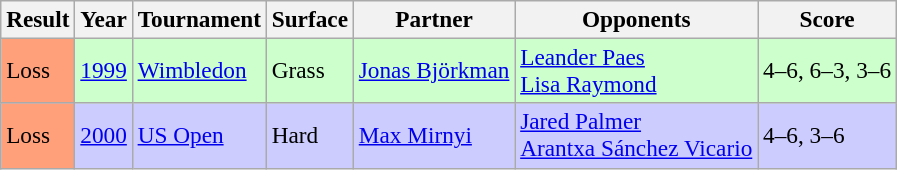<table class="sortable wikitable" style="font-size:97%;">
<tr>
<th>Result</th>
<th><strong>Year</strong></th>
<th>Tournament</th>
<th><strong>Surface</strong></th>
<th><strong>Partner</strong></th>
<th>Opponents</th>
<th>Score</th>
</tr>
<tr bgcolor="#CCFFCC">
<td bgcolor="FFA07A">Loss</td>
<td><a href='#'>1999</a></td>
<td><a href='#'>Wimbledon</a></td>
<td>Grass</td>
<td> <a href='#'>Jonas Björkman</a></td>
<td> <a href='#'>Leander Paes</a><br> <a href='#'>Lisa Raymond</a></td>
<td>4–6, 6–3, 3–6</td>
</tr>
<tr bgcolor="#CCCCFF">
<td bgcolor="FFA07A">Loss</td>
<td><a href='#'>2000</a></td>
<td><a href='#'>US Open</a></td>
<td>Hard</td>
<td> <a href='#'>Max Mirnyi</a></td>
<td> <a href='#'>Jared Palmer</a><br> <a href='#'>Arantxa Sánchez Vicario</a></td>
<td>4–6, 3–6</td>
</tr>
</table>
